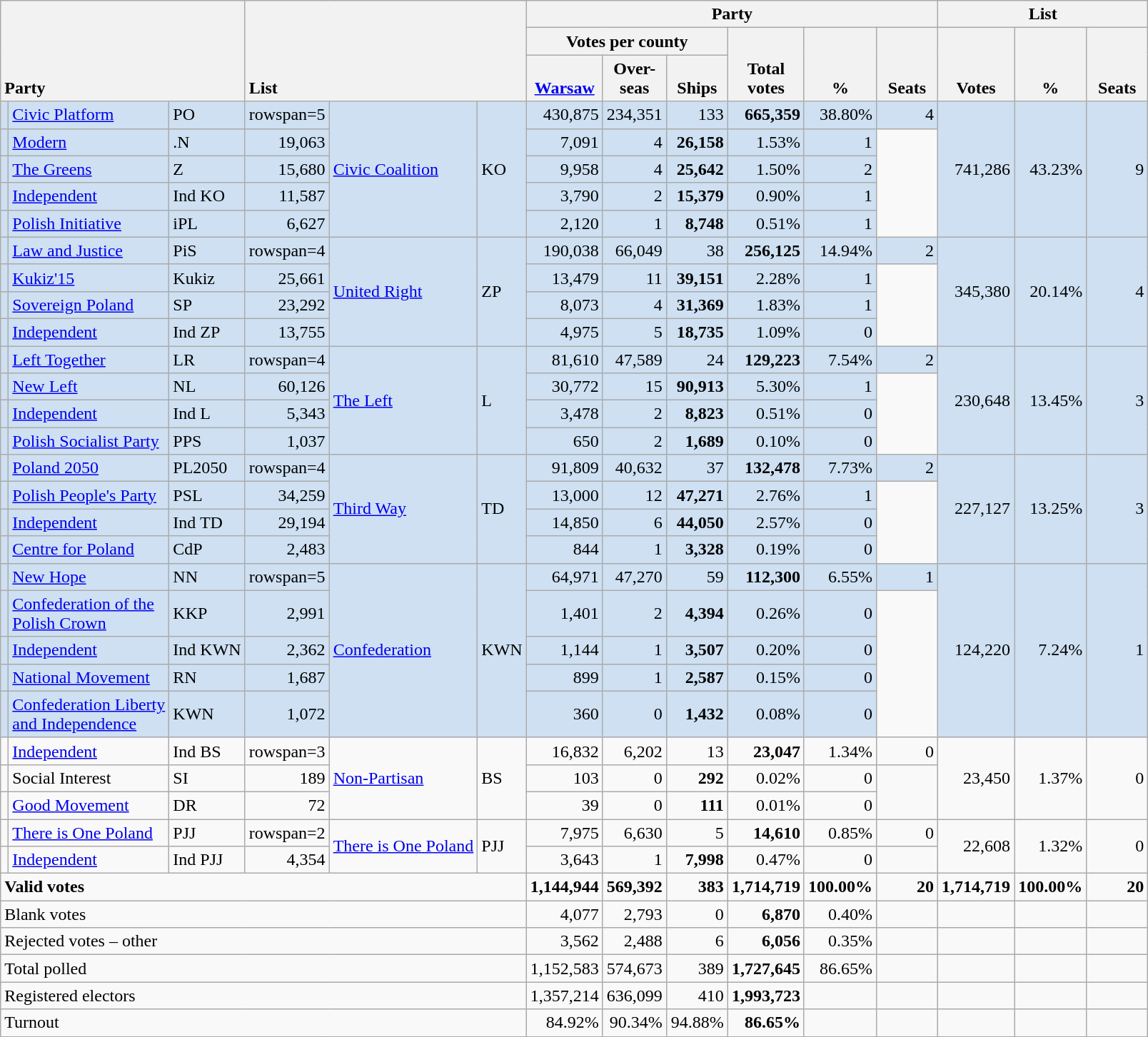<table class="wikitable" border="1" style="text-align:right;">
<tr>
<th style="text-align:left;" valign=bottom rowspan=3 colspan=3>Party</th>
<th style="text-align:left;" valign=bottom rowspan=3 colspan=3>List</th>
<th colspan=6>Party</th>
<th colspan=3>List</th>
</tr>
<tr>
<th colspan=3>Votes per county</th>
<th align=center valign=bottom rowspan=2 width="50">Total<br>votes</th>
<th align=center valign=bottom rowspan=2 width="50">%</th>
<th align=center valign=bottom rowspan=2 width="50">Seats</th>
<th align=center valign=bottom rowspan=2 width="50">Votes</th>
<th align=center valign=bottom rowspan=2 width="50">%</th>
<th align=center valign=bottom rowspan=2 width="50">Seats</th>
</tr>
<tr>
<th align=center valign=bottom width="50"><a href='#'>Warsaw</a></th>
<th align=center valign=bottom width="50">Over-<br>seas</th>
<th align=center valign=bottom width="50">Ships</th>
</tr>
<tr style="background:#CEE0F2;">
<td></td>
<td align=left><a href='#'>Civic Platform</a></td>
<td align=left>PO</td>
<td>rowspan=5 </td>
<td rowspan=5 align=left><a href='#'>Civic Coalition</a></td>
<td rowspan=5 align=left>KO</td>
<td>430,875</td>
<td>234,351</td>
<td>133</td>
<td><strong>665,359</strong></td>
<td>38.80%</td>
<td>4</td>
<td rowspan=5>741,286</td>
<td rowspan=5>43.23%</td>
<td rowspan=5>9</td>
</tr>
<tr style="background:#CEE0F2;">
<td></td>
<td align=left><a href='#'>Modern</a></td>
<td align=left>.N</td>
<td>19,063</td>
<td>7,091</td>
<td>4</td>
<td><strong>26,158</strong></td>
<td>1.53%</td>
<td>1</td>
</tr>
<tr style="background:#CEE0F2;">
<td></td>
<td align=left><a href='#'>The Greens</a></td>
<td align=left>Z</td>
<td>15,680</td>
<td>9,958</td>
<td>4</td>
<td><strong>25,642</strong></td>
<td>1.50%</td>
<td>2</td>
</tr>
<tr style="background:#CEE0F2;">
<td></td>
<td align=left><a href='#'>Independent</a></td>
<td align=left>Ind KO</td>
<td>11,587</td>
<td>3,790</td>
<td>2</td>
<td><strong>15,379</strong></td>
<td>0.90%</td>
<td>1</td>
</tr>
<tr style="background:#CEE0F2;">
<td></td>
<td align=left><a href='#'>Polish Initiative</a></td>
<td align=left>iPL</td>
<td>6,627</td>
<td>2,120</td>
<td>1</td>
<td><strong>8,748</strong></td>
<td>0.51%</td>
<td>1</td>
</tr>
<tr style="background:#CEE0F2;">
<td></td>
<td align=left><a href='#'>Law and Justice</a></td>
<td align=left>PiS</td>
<td>rowspan=4 </td>
<td rowspan=4 align=left><a href='#'>United Right</a></td>
<td rowspan=4 align=left>ZP</td>
<td>190,038</td>
<td>66,049</td>
<td>38</td>
<td><strong>256,125</strong></td>
<td>14.94%</td>
<td>2</td>
<td rowspan=4>345,380</td>
<td rowspan=4>20.14%</td>
<td rowspan=4>4</td>
</tr>
<tr style="background:#CEE0F2;">
<td></td>
<td align=left><a href='#'>Kukiz'15</a></td>
<td align=left>Kukiz</td>
<td>25,661</td>
<td>13,479</td>
<td>11</td>
<td><strong>39,151</strong></td>
<td>2.28%</td>
<td>1</td>
</tr>
<tr style="background:#CEE0F2;">
<td></td>
<td align=left><a href='#'>Sovereign Poland</a></td>
<td align=left>SP</td>
<td>23,292</td>
<td>8,073</td>
<td>4</td>
<td><strong>31,369</strong></td>
<td>1.83%</td>
<td>1</td>
</tr>
<tr style="background:#CEE0F2;">
<td></td>
<td align=left><a href='#'>Independent</a></td>
<td align=left>Ind ZP</td>
<td>13,755</td>
<td>4,975</td>
<td>5</td>
<td><strong>18,735</strong></td>
<td>1.09%</td>
<td>0</td>
</tr>
<tr style="background:#CEE0F2;">
<td></td>
<td align=left><a href='#'>Left Together</a></td>
<td align=left>LR</td>
<td>rowspan=4 </td>
<td rowspan=4 align=left><a href='#'>The Left</a></td>
<td rowspan=4 align=left>L</td>
<td>81,610</td>
<td>47,589</td>
<td>24</td>
<td><strong>129,223</strong></td>
<td>7.54%</td>
<td>2</td>
<td rowspan=4>230,648</td>
<td rowspan=4>13.45%</td>
<td rowspan=4>3</td>
</tr>
<tr style="background:#CEE0F2;">
<td></td>
<td align=left><a href='#'>New Left</a></td>
<td align=left>NL</td>
<td>60,126</td>
<td>30,772</td>
<td>15</td>
<td><strong>90,913</strong></td>
<td>5.30%</td>
<td>1</td>
</tr>
<tr style="background:#CEE0F2;">
<td></td>
<td align=left><a href='#'>Independent</a></td>
<td align=left>Ind L</td>
<td>5,343</td>
<td>3,478</td>
<td>2</td>
<td><strong>8,823</strong></td>
<td>0.51%</td>
<td>0</td>
</tr>
<tr style="background:#CEE0F2;">
<td></td>
<td align=left><a href='#'>Polish Socialist Party</a></td>
<td align=left>PPS</td>
<td>1,037</td>
<td>650</td>
<td>2</td>
<td><strong>1,689</strong></td>
<td>0.10%</td>
<td>0</td>
</tr>
<tr style="background:#CEE0F2;">
<td></td>
<td align=left><a href='#'>Poland 2050</a></td>
<td align=left>PL2050</td>
<td>rowspan=4 </td>
<td rowspan=4 align=left><a href='#'>Third Way</a></td>
<td rowspan=4 align=left>TD</td>
<td>91,809</td>
<td>40,632</td>
<td>37</td>
<td><strong>132,478</strong></td>
<td>7.73%</td>
<td>2</td>
<td rowspan=4>227,127</td>
<td rowspan=4>13.25%</td>
<td rowspan=4>3</td>
</tr>
<tr style="background:#CEE0F2;">
<td></td>
<td align=left style="white-space: nowrap;"><a href='#'>Polish People's Party</a></td>
<td align=left>PSL</td>
<td>34,259</td>
<td>13,000</td>
<td>12</td>
<td><strong>47,271</strong></td>
<td>2.76%</td>
<td>1</td>
</tr>
<tr style="background:#CEE0F2;">
<td></td>
<td align=left><a href='#'>Independent</a></td>
<td align=left>Ind TD</td>
<td>29,194</td>
<td>14,850</td>
<td>6</td>
<td><strong>44,050</strong></td>
<td>2.57%</td>
<td>0</td>
</tr>
<tr style="background:#CEE0F2;">
<td></td>
<td align=left><a href='#'>Centre for Poland</a></td>
<td align=left>CdP</td>
<td>2,483</td>
<td>844</td>
<td>1</td>
<td><strong>3,328</strong></td>
<td>0.19%</td>
<td>0</td>
</tr>
<tr style="background:#CEE0F2;">
<td></td>
<td align=left><a href='#'>New Hope</a></td>
<td align=left>NN</td>
<td>rowspan=5 </td>
<td rowspan=5 align=left><a href='#'>Confederation</a></td>
<td rowspan=5 align=left>KWN</td>
<td>64,971</td>
<td>47,270</td>
<td>59</td>
<td><strong>112,300</strong></td>
<td>6.55%</td>
<td>1</td>
<td rowspan=5>124,220</td>
<td rowspan=5>7.24%</td>
<td rowspan=5>1</td>
</tr>
<tr style="background:#CEE0F2;">
<td></td>
<td align=left><a href='#'>Confederation of the<br>Polish Crown</a></td>
<td align=left>KKP</td>
<td>2,991</td>
<td>1,401</td>
<td>2</td>
<td><strong>4,394</strong></td>
<td>0.26%</td>
<td>0</td>
</tr>
<tr style="background:#CEE0F2;">
<td></td>
<td align=left><a href='#'>Independent</a></td>
<td align=left>Ind KWN</td>
<td>2,362</td>
<td>1,144</td>
<td>1</td>
<td><strong>3,507</strong></td>
<td>0.20%</td>
<td>0</td>
</tr>
<tr style="background:#CEE0F2;">
<td></td>
<td align=left><a href='#'>National Movement</a></td>
<td align=left>RN</td>
<td>1,687</td>
<td>899</td>
<td>1</td>
<td><strong>2,587</strong></td>
<td>0.15%</td>
<td>0</td>
</tr>
<tr style="background:#CEE0F2;">
<td></td>
<td align=left><a href='#'>Confederation Liberty<br>and Independence</a></td>
<td align=left>KWN</td>
<td>1,072</td>
<td>360</td>
<td>0</td>
<td><strong>1,432</strong></td>
<td>0.08%</td>
<td>0</td>
</tr>
<tr>
<td></td>
<td align=left><a href='#'>Independent</a></td>
<td align=left>Ind BS</td>
<td>rowspan=3 </td>
<td rowspan=3 align=left><a href='#'>Non-Partisan</a></td>
<td rowspan=3 align=left>BS</td>
<td>16,832</td>
<td>6,202</td>
<td>13</td>
<td><strong>23,047</strong></td>
<td>1.34%</td>
<td>0</td>
<td rowspan=3>23,450</td>
<td rowspan=3>1.37%</td>
<td rowspan=3>0</td>
</tr>
<tr>
<td></td>
<td align=left>Social Interest</td>
<td align=left>SI</td>
<td>189</td>
<td>103</td>
<td>0</td>
<td><strong>292</strong></td>
<td>0.02%</td>
<td>0</td>
</tr>
<tr>
<td></td>
<td align=left><a href='#'>Good Movement</a></td>
<td align=left>DR</td>
<td>72</td>
<td>39</td>
<td>0</td>
<td><strong>111</strong></td>
<td>0.01%</td>
<td>0</td>
</tr>
<tr>
<td></td>
<td align=left><a href='#'>There is One Poland</a></td>
<td align=left>PJJ</td>
<td>rowspan=2 </td>
<td rowspan=2 align=left><a href='#'>There is One Poland</a></td>
<td rowspan=2 align=left>PJJ</td>
<td>7,975</td>
<td>6,630</td>
<td>5</td>
<td><strong>14,610</strong></td>
<td>0.85%</td>
<td>0</td>
<td rowspan=2>22,608</td>
<td rowspan=2>1.32%</td>
<td rowspan=2>0</td>
</tr>
<tr>
<td></td>
<td align=left><a href='#'>Independent</a></td>
<td align=left>Ind PJJ</td>
<td>4,354</td>
<td>3,643</td>
<td>1</td>
<td><strong>7,998</strong></td>
<td>0.47%</td>
<td>0</td>
</tr>
<tr style="font-weight:bold">
<td align=left colspan=6>Valid votes</td>
<td>1,144,944</td>
<td>569,392</td>
<td>383</td>
<td>1,714,719</td>
<td>100.00%</td>
<td>20</td>
<td>1,714,719</td>
<td>100.00%</td>
<td>20</td>
</tr>
<tr>
<td align=left colspan=6>Blank votes</td>
<td>4,077</td>
<td>2,793</td>
<td>0</td>
<td><strong>6,870</strong></td>
<td>0.40%</td>
<td></td>
<td></td>
<td></td>
<td></td>
</tr>
<tr>
<td align=left colspan=6>Rejected votes – other</td>
<td>3,562</td>
<td>2,488</td>
<td>6</td>
<td><strong>6,056</strong></td>
<td>0.35%</td>
<td></td>
<td></td>
<td></td>
<td></td>
</tr>
<tr>
<td align=left colspan=6>Total polled</td>
<td>1,152,583</td>
<td>574,673</td>
<td>389</td>
<td><strong>1,727,645</strong></td>
<td>86.65%</td>
<td></td>
<td></td>
<td></td>
<td></td>
</tr>
<tr>
<td align=left colspan=6>Registered electors</td>
<td>1,357,214</td>
<td>636,099</td>
<td>410</td>
<td><strong>1,993,723</strong></td>
<td></td>
<td></td>
<td></td>
<td></td>
<td></td>
</tr>
<tr>
<td align=left colspan=6>Turnout</td>
<td>84.92%</td>
<td>90.34%</td>
<td>94.88%</td>
<td><strong>86.65%</strong></td>
<td></td>
<td></td>
<td></td>
<td></td>
<td></td>
</tr>
</table>
